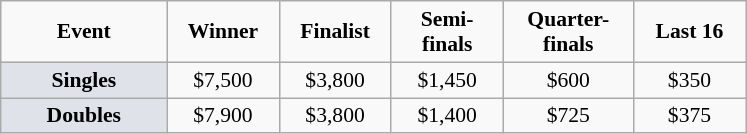<table class="wikitable" style="font-size:90%; text-align:center">
<tr>
<td width="104px"><strong>Event</strong></td>
<td width="68px"><strong>Winner</strong></td>
<td width="68px"><strong>Finalist</strong></td>
<td width="68px"><strong>Semi-finals</strong></td>
<td width="80px"><strong>Quarter-finals</strong></td>
<td width="68px"><strong>Last 16</strong></td>
</tr>
<tr>
<td bgcolor="#DFE2E9"><strong>Singles</strong></td>
<td>$7,500</td>
<td>$3,800</td>
<td>$1,450</td>
<td>$600</td>
<td>$350</td>
</tr>
<tr>
<td bgcolor="#DFE2E9"><strong>Doubles</strong></td>
<td>$7,900</td>
<td>$3,800</td>
<td>$1,400</td>
<td>$725</td>
<td>$375</td>
</tr>
</table>
